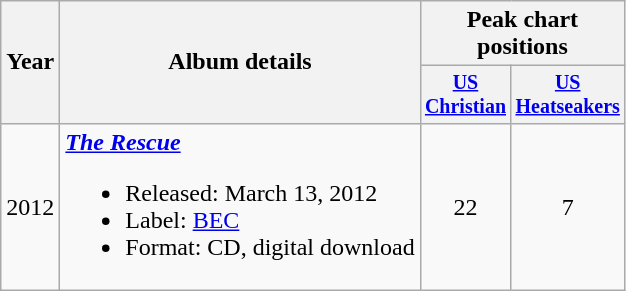<table class="wikitable" style="text-align:center;">
<tr>
<th rowspan="2">Year</th>
<th rowspan="2">Album details</th>
<th colspan="4">Peak chart positions</th>
</tr>
<tr style="font-size:smaller;">
<th width="40"><a href='#'>US<br>Christian</a></th>
<th width="40"><a href='#'>US<br>Heatseakers</a></th>
</tr>
<tr>
<td>2012</td>
<td align="left"><strong><em><a href='#'>The Rescue</a></em></strong><br><ul><li>Released: March 13, 2012</li><li>Label: <a href='#'>BEC</a></li><li>Format: CD, digital download</li></ul></td>
<td>22</td>
<td>7</td>
</tr>
</table>
